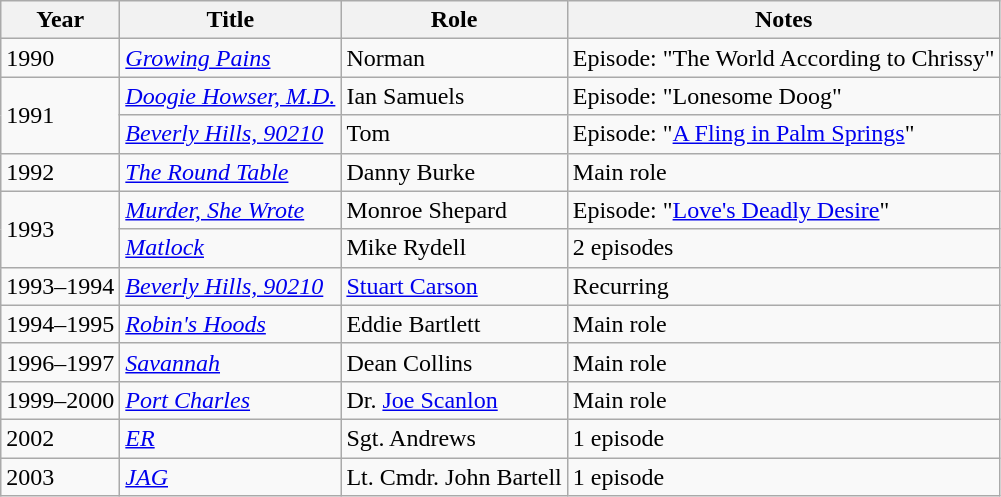<table class="wikitable plainrowheaders">
<tr>
<th scope="col">Year</th>
<th scope="col">Title</th>
<th scope="col">Role</th>
<th scope="col">Notes</th>
</tr>
<tr>
<td>1990</td>
<td><em><a href='#'>Growing Pains</a></em></td>
<td>Norman</td>
<td>Episode: "The World According to Chrissy"</td>
</tr>
<tr>
<td rowspan="2">1991</td>
<td><em><a href='#'>Doogie Howser, M.D.</a></em></td>
<td>Ian Samuels</td>
<td>Episode: "Lonesome Doog"</td>
</tr>
<tr>
<td><em><a href='#'>Beverly Hills, 90210</a></em></td>
<td>Tom</td>
<td>Episode: "<a href='#'>A Fling in Palm Springs</a>"</td>
</tr>
<tr>
<td>1992</td>
<td><em><a href='#'>The Round Table</a></em></td>
<td>Danny Burke</td>
<td>Main role</td>
</tr>
<tr>
<td rowspan="2">1993</td>
<td><em><a href='#'>Murder, She Wrote</a></em></td>
<td>Monroe Shepard</td>
<td>Episode: "<a href='#'>Love's Deadly Desire</a>"</td>
</tr>
<tr>
<td><em><a href='#'>Matlock</a></em></td>
<td>Mike Rydell</td>
<td>2 episodes</td>
</tr>
<tr>
<td>1993–1994</td>
<td><em><a href='#'>Beverly Hills, 90210</a></em></td>
<td><a href='#'>Stuart Carson</a></td>
<td>Recurring</td>
</tr>
<tr>
<td>1994–1995</td>
<td><em><a href='#'>Robin's Hoods</a></em></td>
<td>Eddie Bartlett</td>
<td>Main role</td>
</tr>
<tr>
<td>1996–1997</td>
<td><em><a href='#'>Savannah</a></em></td>
<td>Dean Collins</td>
<td>Main role</td>
</tr>
<tr>
<td>1999–2000</td>
<td><em><a href='#'>Port Charles</a></em></td>
<td>Dr. <a href='#'>Joe Scanlon</a></td>
<td>Main role</td>
</tr>
<tr>
<td>2002</td>
<td><em><a href='#'>ER</a></em></td>
<td>Sgt. Andrews</td>
<td>1 episode</td>
</tr>
<tr>
<td>2003</td>
<td><em><a href='#'>JAG</a></em></td>
<td>Lt. Cmdr. John Bartell</td>
<td>1 episode</td>
</tr>
</table>
